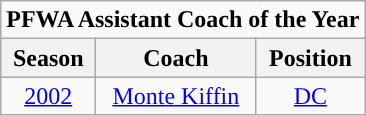<table class="wikitable" style="text-align:center">
<tr>
<td colspan="3"><strong>PFWA Assistant Coach of the Year</strong></td>
</tr>
<tr>
<th>Season</th>
<th>Coach</th>
<th>Position</th>
</tr>
<tr>
<td><a href='#'>2002</a></td>
<td><a href='#'>Monte Kiffin</a></td>
<td><a href='#'>DC</a></td>
</tr>
</table>
